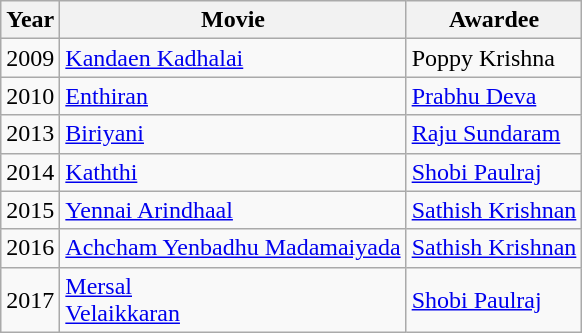<table class="wikitable">
<tr>
<th>Year</th>
<th>Movie</th>
<th>Awardee</th>
</tr>
<tr>
<td>2009</td>
<td><a href='#'>Kandaen Kadhalai</a></td>
<td>Poppy Krishna</td>
</tr>
<tr>
<td>2010</td>
<td><a href='#'>Enthiran</a></td>
<td><a href='#'>Prabhu Deva</a></td>
</tr>
<tr>
<td>2013</td>
<td><a href='#'>Biriyani</a></td>
<td><a href='#'>Raju Sundaram</a></td>
</tr>
<tr>
<td>2014</td>
<td><a href='#'>Kaththi</a></td>
<td><a href='#'>Shobi Paulraj</a></td>
</tr>
<tr>
<td>2015</td>
<td><a href='#'>Yennai Arindhaal</a></td>
<td><a href='#'>Sathish Krishnan</a></td>
</tr>
<tr>
<td>2016</td>
<td><a href='#'>Achcham Yenbadhu Madamaiyada</a></td>
<td><a href='#'>Sathish Krishnan</a></td>
</tr>
<tr>
<td>2017</td>
<td><a href='#'>Mersal</a> <br> <a href='#'>Velaikkaran</a></td>
<td><a href='#'>Shobi Paulraj</a></td>
</tr>
</table>
